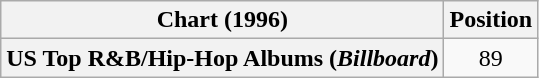<table class="wikitable plainrowheaders" style="text-align:center">
<tr>
<th scope="col">Chart (1996)</th>
<th scope="col">Position</th>
</tr>
<tr>
<th scope="row">US Top R&B/Hip-Hop Albums (<em>Billboard</em>)</th>
<td>89</td>
</tr>
</table>
